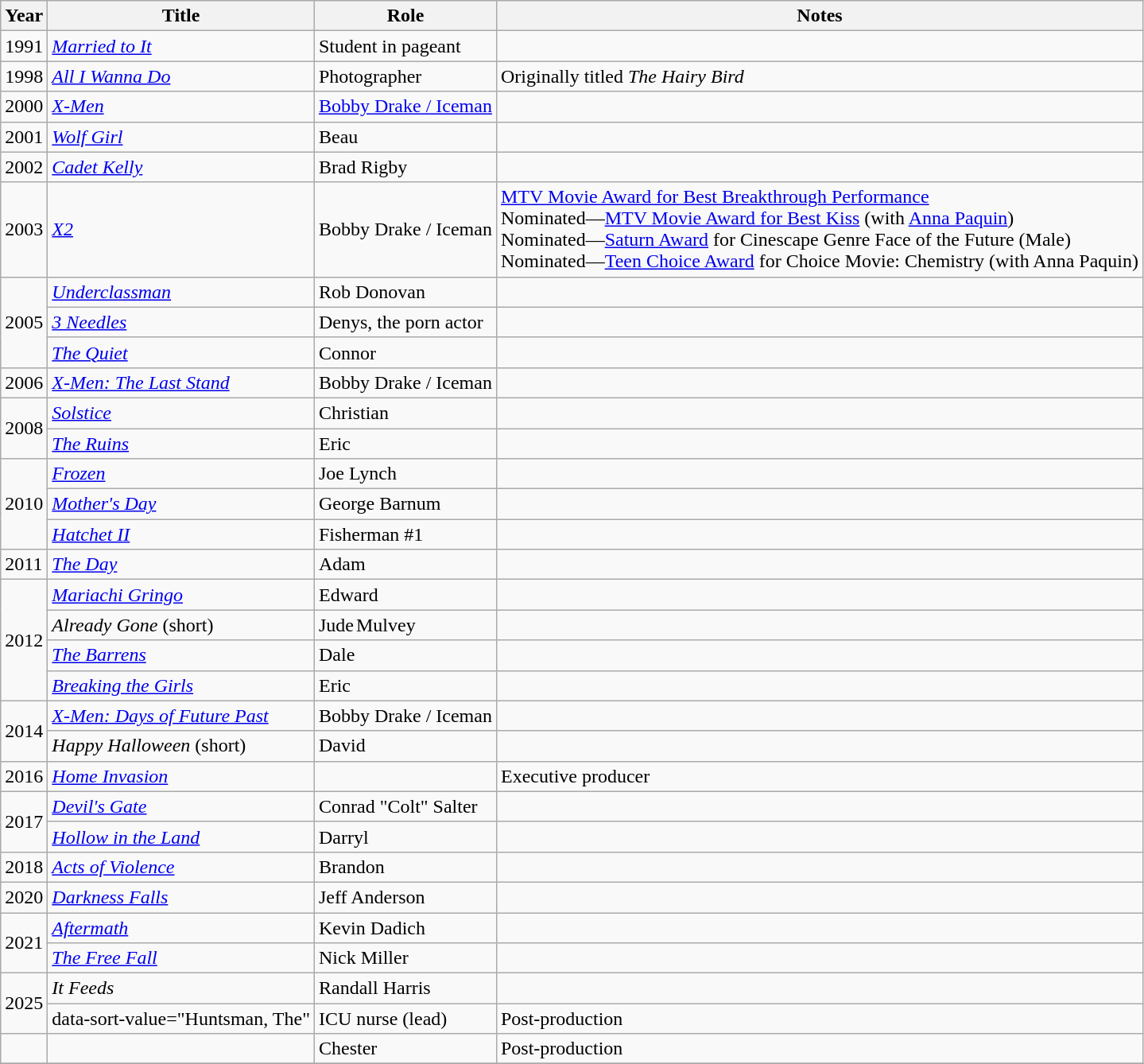<table class="wikitable sortable">
<tr>
<th>Year</th>
<th>Title</th>
<th>Role</th>
<th class="unsortable">Notes</th>
</tr>
<tr>
<td>1991</td>
<td><em><a href='#'>Married to It</a></em></td>
<td>Student in pageant</td>
<td></td>
</tr>
<tr>
<td>1998</td>
<td><em><a href='#'>All I Wanna Do</a></em></td>
<td>Photographer</td>
<td>Originally titled <em>The Hairy Bird</em></td>
</tr>
<tr>
<td>2000</td>
<td><em><a href='#'>X-Men</a></em></td>
<td><a href='#'>Bobby Drake / Iceman</a></td>
<td></td>
</tr>
<tr>
<td>2001</td>
<td><em><a href='#'>Wolf Girl</a></em></td>
<td>Beau</td>
<td></td>
</tr>
<tr>
<td>2002</td>
<td><em><a href='#'>Cadet Kelly</a></em></td>
<td>Brad Rigby</td>
<td></td>
</tr>
<tr>
<td>2003</td>
<td><em><a href='#'>X2</a></em></td>
<td>Bobby Drake / Iceman</td>
<td><a href='#'>MTV Movie Award for Best Breakthrough Performance</a><br>Nominated—<a href='#'>MTV Movie Award for Best Kiss</a> (with <a href='#'>Anna Paquin</a>)<br>Nominated—<a href='#'>Saturn Award</a> for Cinescape Genre Face of the Future (Male)<br>Nominated—<a href='#'>Teen Choice Award</a> for Choice Movie: Chemistry (with Anna Paquin)</td>
</tr>
<tr>
<td rowspan="3">2005</td>
<td><em><a href='#'>Underclassman</a></em></td>
<td>Rob Donovan</td>
<td></td>
</tr>
<tr>
<td data-sort-value="Three Needles"><em><a href='#'>3 Needles</a></em></td>
<td>Denys, the porn actor</td>
<td></td>
</tr>
<tr>
<td data-sort-value="Quiet, The"><em><a href='#'>The Quiet</a></em></td>
<td>Connor</td>
<td></td>
</tr>
<tr>
<td>2006</td>
<td><em><a href='#'>X-Men: The Last Stand</a></em></td>
<td>Bobby Drake / Iceman</td>
<td></td>
</tr>
<tr>
<td rowspan="2">2008</td>
<td><em><a href='#'>Solstice</a></em></td>
<td>Christian</td>
<td></td>
</tr>
<tr>
<td data-sort-value="Ruins, The"><em><a href='#'>The Ruins</a></em></td>
<td>Eric</td>
<td></td>
</tr>
<tr>
<td rowspan="3">2010</td>
<td><em><a href='#'>Frozen</a></em></td>
<td>Joe Lynch</td>
<td></td>
</tr>
<tr>
<td><em><a href='#'>Mother's Day</a></em></td>
<td>George Barnum</td>
<td></td>
</tr>
<tr>
<td><em><a href='#'>Hatchet II</a></em></td>
<td>Fisherman #1</td>
<td></td>
</tr>
<tr>
<td>2011</td>
<td data-sort-value="Day, The"><em><a href='#'>The Day</a></em></td>
<td>Adam</td>
<td></td>
</tr>
<tr>
<td rowspan="4">2012</td>
<td><em><a href='#'>Mariachi Gringo</a></em></td>
<td>Edward</td>
<td></td>
</tr>
<tr>
<td><em>Already Gone</em> (short)</td>
<td>Jude Mulvey</td>
<td></td>
</tr>
<tr>
<td><em><a href='#'>The Barrens</a></em></td>
<td>Dale</td>
<td></td>
</tr>
<tr>
<td><em><a href='#'>Breaking the Girls</a></em></td>
<td>Eric</td>
<td></td>
</tr>
<tr>
<td rowspan="2">2014</td>
<td><em><a href='#'>X-Men: Days of Future Past</a></em></td>
<td>Bobby Drake / Iceman</td>
<td></td>
</tr>
<tr>
<td><em>Happy Halloween</em> (short)</td>
<td>David</td>
<td></td>
</tr>
<tr>
<td>2016</td>
<td><em><a href='#'>Home Invasion</a></em></td>
<td></td>
<td>Executive producer</td>
</tr>
<tr>
<td rowspan="2">2017</td>
<td><em><a href='#'>Devil's Gate</a></em></td>
<td>Conrad "Colt" Salter</td>
<td></td>
</tr>
<tr>
<td><em><a href='#'>Hollow in the Land</a></em></td>
<td>Darryl</td>
<td></td>
</tr>
<tr>
<td>2018</td>
<td><em><a href='#'>Acts of Violence</a></em></td>
<td>Brandon</td>
<td></td>
</tr>
<tr>
<td>2020</td>
<td><em><a href='#'>Darkness Falls</a></em></td>
<td>Jeff Anderson</td>
<td></td>
</tr>
<tr>
<td rowspan="2">2021</td>
<td><em><a href='#'>Aftermath</a></em></td>
<td>Kevin Dadich</td>
<td></td>
</tr>
<tr>
<td><em><a href='#'>The Free Fall</a></em></td>
<td>Nick Miller</td>
<td></td>
</tr>
<tr>
<td rowspan="2">2025</td>
<td><em>It Feeds</em></td>
<td>Randall Harris</td>
<td></td>
</tr>
<tr>
<td>data-sort-value="Huntsman, The"  </td>
<td>ICU nurse (lead)</td>
<td>Post-production</td>
</tr>
<tr>
<td></td>
<td></td>
<td>Chester</td>
<td>Post-production</td>
</tr>
<tr>
</tr>
</table>
